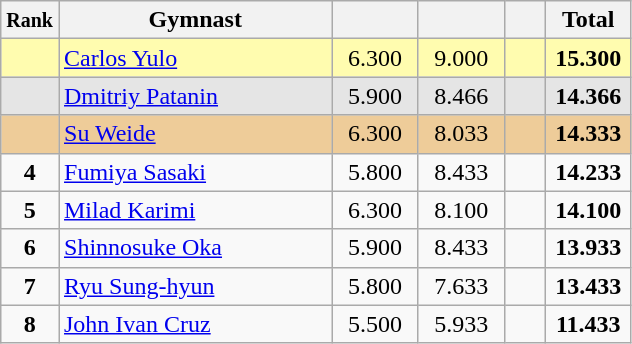<table style="text-align:center;" class="wikitable sortable">
<tr>
<th scope="col" style="width:15px;"><small>Rank</small></th>
<th scope="col" style="width:175px;">Gymnast</th>
<th scope="col" style="width:50px;"><small></small></th>
<th scope="col" style="width:50px;"><small></small></th>
<th scope="col" style="width:20px;"><small></small></th>
<th scope="col" style="width:50px;">Total</th>
</tr>
<tr style="background:#fffcaf;">
<td scope="row" style="text-align:center"><strong></strong></td>
<td style=text-align:left;"> <a href='#'>Carlos Yulo</a></td>
<td>6.300</td>
<td>9.000</td>
<td></td>
<td><strong>15.300</strong></td>
</tr>
<tr style="background:#e5e5e5;">
<td scope="row" style="text-align:center"><strong></strong></td>
<td style=text-align:left;"> <a href='#'>Dmitriy Patanin</a></td>
<td>5.900</td>
<td>8.466</td>
<td></td>
<td><strong>14.366</strong></td>
</tr>
<tr style="background:#ec9;">
<td scope="row" style="text-align:center"><strong></strong></td>
<td style=text-align:left;"> <a href='#'>Su Weide</a></td>
<td>6.300</td>
<td>8.033</td>
<td></td>
<td><strong>14.333</strong></td>
</tr>
<tr>
<td scope="row" style="text-align:center"><strong>4</strong></td>
<td style=text-align:left;"> <a href='#'>Fumiya Sasaki</a></td>
<td>5.800</td>
<td>8.433</td>
<td></td>
<td><strong>14.233</strong></td>
</tr>
<tr>
<td scope="row" style="text-align:center"><strong>5</strong></td>
<td style=text-align:left;"> <a href='#'>Milad Karimi</a></td>
<td>6.300</td>
<td>8.100</td>
<td></td>
<td><strong>14.100</strong></td>
</tr>
<tr>
<td scope="row" style="text-align:center"><strong>6</strong></td>
<td style=text-align:left;"> <a href='#'>Shinnosuke Oka</a></td>
<td>5.900</td>
<td>8.433</td>
<td></td>
<td><strong>13.933</strong></td>
</tr>
<tr>
<td scope="row" style="text-align:center"><strong>7</strong></td>
<td style=text-align:left;"> <a href='#'>Ryu Sung-hyun</a></td>
<td>5.800</td>
<td>7.633</td>
<td></td>
<td><strong>13.433</strong></td>
</tr>
<tr>
<td scope="row" style="text-align:center"><strong>8</strong></td>
<td style=text-align:left;"> <a href='#'>John Ivan Cruz</a></td>
<td>5.500</td>
<td>5.933</td>
<td></td>
<td><strong>11.433</strong></td>
</tr>
</table>
